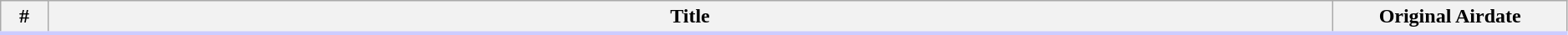<table class="wikitable" width="99%">
<tr style="border-bottom:3px solid #CCF">
<th width="3%">#</th>
<th>Title</th>
<th width="15%">Original Airdate<br>




































</th>
</tr>
</table>
